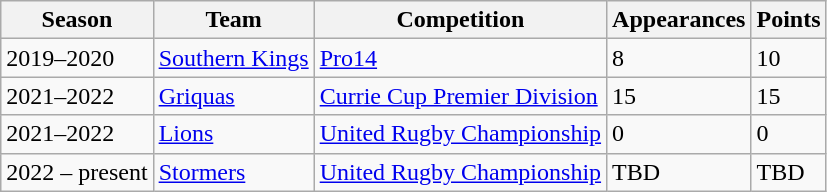<table class="wikitable">
<tr>
<th>Season</th>
<th>Team</th>
<th>Competition</th>
<th>Appearances</th>
<th>Points</th>
</tr>
<tr>
<td>2019–2020</td>
<td><a href='#'>Southern Kings</a></td>
<td><a href='#'>Pro14</a></td>
<td>8</td>
<td>10</td>
</tr>
<tr>
<td>2021–2022</td>
<td><a href='#'>Griquas</a></td>
<td><a href='#'>Currie Cup Premier Division</a></td>
<td>15</td>
<td>15</td>
</tr>
<tr>
<td>2021–2022</td>
<td><a href='#'>Lions</a></td>
<td><a href='#'>United Rugby Championship</a></td>
<td>0</td>
<td>0</td>
</tr>
<tr>
<td>2022 – present</td>
<td><a href='#'>Stormers</a></td>
<td><a href='#'>United Rugby Championship</a></td>
<td>TBD</td>
<td>TBD</td>
</tr>
</table>
